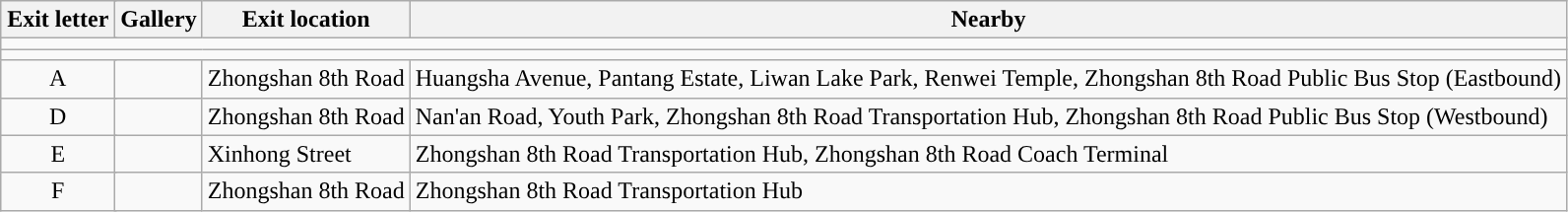<table class="wikitable">
<tr>
<th style="width:70px" colspan="2">Exit letter</th>
<th>Gallery</th>
<th>Exit location</th>
<th>Nearby</th>
</tr>
<tr style="background:#">
<td colspan = "6"></td>
</tr>
<tr style="background:#">
<td colspan = "6"></td>
</tr>
<tr>
<td align="center" colspan="2">A</td>
<td></td>
<td>Zhongshan 8th Road</td>
<td>Huangsha Avenue, Pantang Estate, Liwan Lake Park, Renwei Temple, Zhongshan 8th Road Public Bus Stop (Eastbound)</td>
</tr>
<tr>
<td align="center" colspan="2">D</td>
<td></td>
<td>Zhongshan 8th Road</td>
<td>Nan'an Road, Youth Park, Zhongshan 8th Road Transportation Hub, Zhongshan 8th Road Public Bus Stop (Westbound)</td>
</tr>
<tr>
<td align="center" colspan="2">E</td>
<td></td>
<td>Xinhong Street</td>
<td>Zhongshan 8th Road Transportation Hub, Zhongshan 8th Road Coach Terminal</td>
</tr>
<tr>
<td align="center" colspan="2">F</td>
<td></td>
<td>Zhongshan 8th Road</td>
<td>Zhongshan 8th Road Transportation Hub</td>
</tr>
</table>
